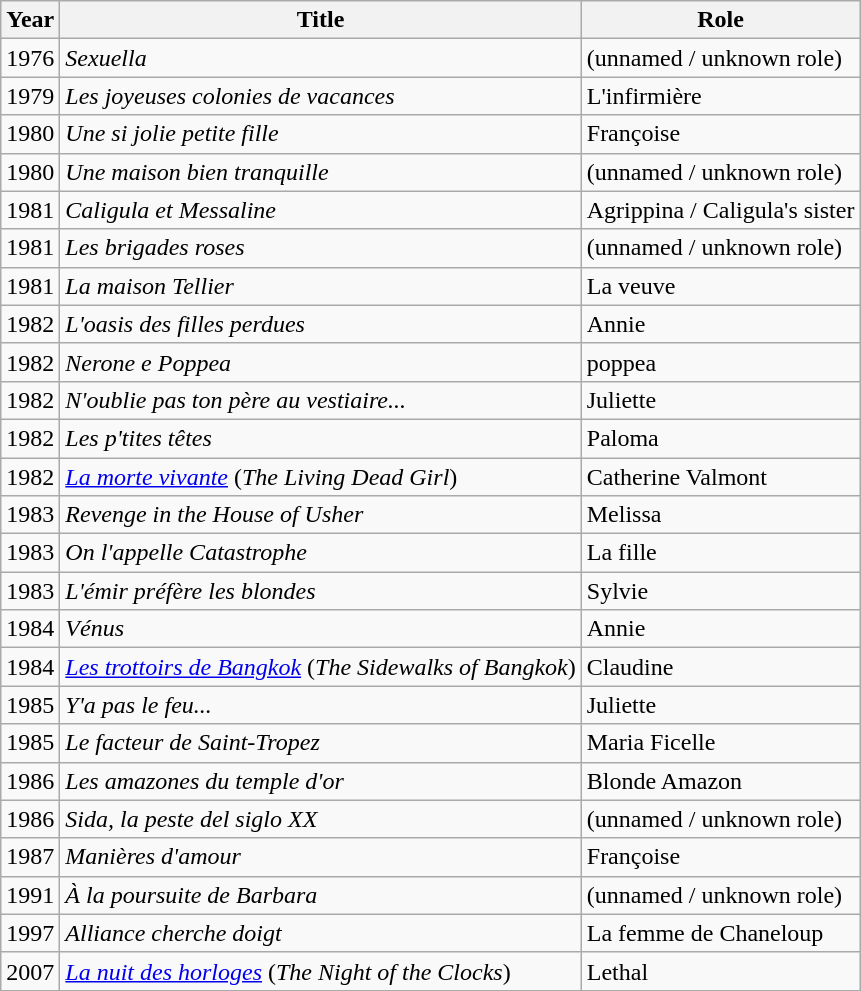<table class="wikitable plainrowheaders sortable">
<tr>
<th scope="col">Year</th>
<th scope="col">Title</th>
<th scope="col">Role</th>
</tr>
<tr>
<td>1976</td>
<td><em>Sexuella</em></td>
<td>(unnamed / unknown role)</td>
</tr>
<tr>
<td>1979</td>
<td><em>Les joyeuses colonies de vacances</em></td>
<td>L'infirmière</td>
</tr>
<tr>
<td>1980</td>
<td><em>Une si jolie petite fille</em></td>
<td>Françoise</td>
</tr>
<tr>
<td>1980</td>
<td><em>Une maison bien tranquille</em></td>
<td>(unnamed / unknown role)</td>
</tr>
<tr>
<td>1981</td>
<td><em>Caligula et Messaline</em></td>
<td>Agrippina / Caligula's sister</td>
</tr>
<tr>
<td>1981</td>
<td><em>Les brigades roses</em></td>
<td>(unnamed / unknown role)</td>
</tr>
<tr>
<td>1981</td>
<td><em>La maison Tellier</em></td>
<td>La veuve</td>
</tr>
<tr>
<td>1982</td>
<td><em>L'oasis des filles perdues</em></td>
<td>Annie</td>
</tr>
<tr>
<td>1982</td>
<td><em>Nerone e Poppea</em></td>
<td>poppea </td>
</tr>
<tr>
<td>1982</td>
<td><em>N'oublie pas ton père au vestiaire...</em></td>
<td>Juliette</td>
</tr>
<tr>
<td>1982</td>
<td><em>Les p'tites têtes</em></td>
<td>Paloma</td>
</tr>
<tr>
<td>1982</td>
<td><em><a href='#'>La morte vivante</a></em> (<em>The Living Dead Girl</em>)</td>
<td>Catherine Valmont</td>
</tr>
<tr>
<td>1983</td>
<td><em>Revenge in the House of Usher</em> </td>
<td>Melissa</td>
</tr>
<tr>
<td>1983</td>
<td><em>On l'appelle Catastrophe</em></td>
<td>La fille</td>
</tr>
<tr>
<td>1983</td>
<td><em>L'émir préfère les blondes</em></td>
<td>Sylvie</td>
</tr>
<tr>
<td>1984</td>
<td><em>Vénus</em></td>
<td>Annie</td>
</tr>
<tr>
<td>1984</td>
<td><em><a href='#'>Les trottoirs de Bangkok</a></em> (<em>The Sidewalks of Bangkok</em>)</td>
<td>Claudine</td>
</tr>
<tr>
<td>1985</td>
<td><em>Y'a pas le feu...</em></td>
<td>Juliette</td>
</tr>
<tr>
<td>1985</td>
<td><em>Le facteur de Saint-Tropez</em></td>
<td>Maria Ficelle</td>
</tr>
<tr>
<td>1986</td>
<td><em>Les amazones du temple d'or</em></td>
<td>Blonde Amazon</td>
</tr>
<tr>
<td>1986</td>
<td><em>Sida, la peste del siglo XX</em></td>
<td>(unnamed / unknown role)</td>
</tr>
<tr>
<td>1987</td>
<td><em>Manières d'amour</em></td>
<td>Françoise</td>
</tr>
<tr>
<td>1991</td>
<td><em>À la poursuite de Barbara</em> </td>
<td>(unnamed / unknown role)</td>
</tr>
<tr>
<td>1997</td>
<td><em>Alliance cherche doigt</em></td>
<td>La femme de Chaneloup</td>
</tr>
<tr>
<td>2007</td>
<td><em><a href='#'>La nuit des horloges</a></em> (<em>The Night of the Clocks</em>)</td>
<td>Lethal</td>
</tr>
</table>
